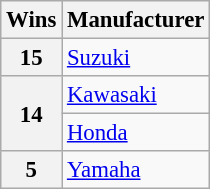<table class="wikitable" style="font-size: 95%;">
<tr>
<th>Wins</th>
<th>Manufacturer</th>
</tr>
<tr>
<th>15</th>
<td> <a href='#'>Suzuki</a></td>
</tr>
<tr>
<th rowspan="2">14</th>
<td> <a href='#'>Kawasaki</a></td>
</tr>
<tr>
<td> <a href='#'>Honda</a></td>
</tr>
<tr>
<th>5</th>
<td> <a href='#'>Yamaha</a></td>
</tr>
</table>
